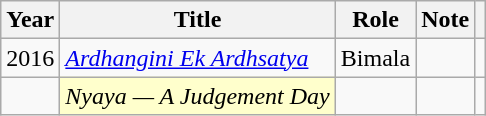<table class="wikitable">
<tr>
<th>Year</th>
<th>Title</th>
<th>Role</th>
<th>Note</th>
<th></th>
</tr>
<tr>
<td>2016</td>
<td><em><a href='#'>Ardhangini Ek Ardhsatya</a></em></td>
<td>Bimala</td>
<td></td>
<td></td>
</tr>
<tr>
<td></td>
<td style="background:#ffc;"><em>Nyaya — A Judgement Day</em> </td>
<td></td>
<td></td>
<td></td>
</tr>
</table>
